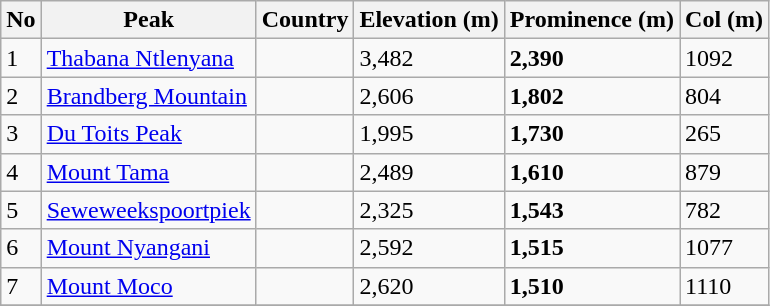<table class="wikitable sortable">
<tr>
<th>No</th>
<th>Peak</th>
<th>Country</th>
<th>Elevation (m)</th>
<th>Prominence (m)</th>
<th>Col (m)</th>
</tr>
<tr>
<td>1</td>
<td><a href='#'>Thabana Ntlenyana</a></td>
<td></td>
<td>3,482</td>
<td><strong>2,390</strong></td>
<td>1092</td>
</tr>
<tr>
<td>2</td>
<td><a href='#'>Brandberg Mountain</a></td>
<td></td>
<td>2,606</td>
<td><strong>1,802</strong></td>
<td>804</td>
</tr>
<tr>
<td>3</td>
<td><a href='#'>Du Toits Peak</a></td>
<td></td>
<td>1,995</td>
<td><strong>1,730</strong></td>
<td>265</td>
</tr>
<tr>
<td>4</td>
<td><a href='#'>Mount Tama</a></td>
<td></td>
<td>2,489</td>
<td><strong>1,610</strong></td>
<td>879</td>
</tr>
<tr>
<td>5</td>
<td><a href='#'>Seweweekspoortpiek</a></td>
<td></td>
<td>2,325</td>
<td><strong>1,543</strong></td>
<td>782</td>
</tr>
<tr>
<td>6</td>
<td><a href='#'>Mount Nyangani</a></td>
<td></td>
<td>2,592</td>
<td><strong>1,515</strong></td>
<td>1077</td>
</tr>
<tr>
<td>7</td>
<td><a href='#'>Mount Moco</a></td>
<td></td>
<td>2,620</td>
<td><strong>1,510</strong></td>
<td>1110</td>
</tr>
<tr>
</tr>
</table>
